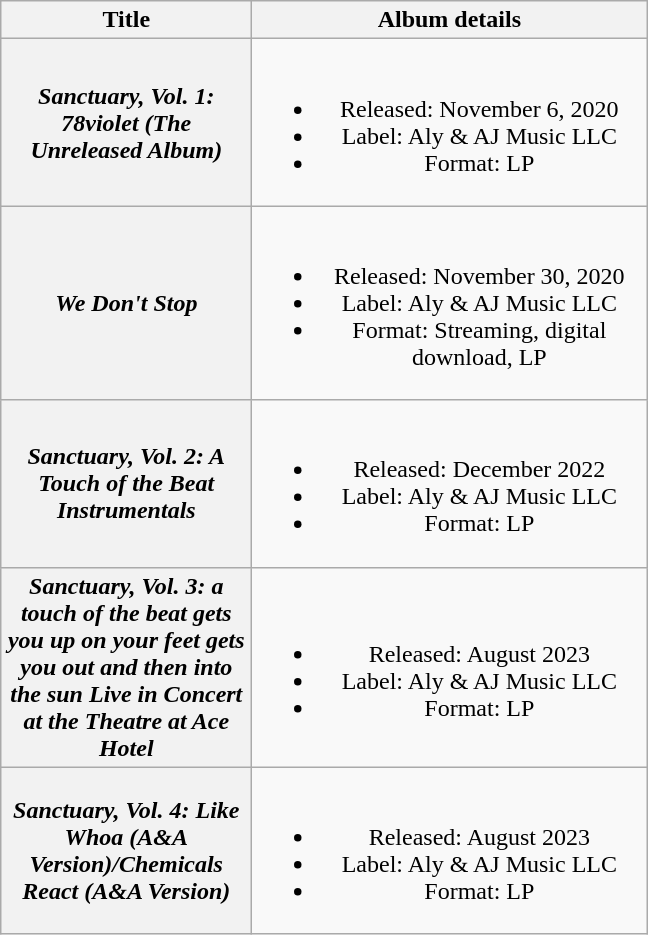<table class="wikitable plainrowheaders" style="text-align:center;">
<tr>
<th scope="col" style="width:10em;">Title</th>
<th scope="col" style="width:16em;">Album details</th>
</tr>
<tr>
<th scope="row"><em>Sanctuary, Vol. 1: 78violet (The Unreleased Album)</em></th>
<td><br><ul><li>Released: November 6, 2020</li><li>Label: Aly & AJ Music LLC</li><li>Format: LP</li></ul></td>
</tr>
<tr>
<th scope="row"><em>We Don't Stop</em></th>
<td><br><ul><li>Released: November 30, 2020</li><li>Label: Aly & AJ Music LLC</li><li>Format: Streaming, digital download, LP</li></ul></td>
</tr>
<tr>
<th scope="row"><em>Sanctuary, Vol. 2: A Touch of the Beat Instrumentals</em></th>
<td><br><ul><li>Released: December 2022</li><li>Label: Aly & AJ Music LLC</li><li>Format: LP</li></ul></td>
</tr>
<tr>
<th scope="row"><em>Sanctuary, Vol. 3: a touch of the beat gets you up on your feet gets you out and then into the sun Live in Concert at the Theatre at Ace Hotel</em></th>
<td><br><ul><li>Released: August 2023</li><li>Label: Aly & AJ Music LLC</li><li>Format: LP</li></ul></td>
</tr>
<tr>
<th scope="row"><em>Sanctuary, Vol. 4: Like Whoa (A&A Version)/Chemicals React (A&A Version)</em></th>
<td><br><ul><li>Released: August 2023</li><li>Label: Aly & AJ Music LLC</li><li>Format: LP</li></ul></td>
</tr>
</table>
